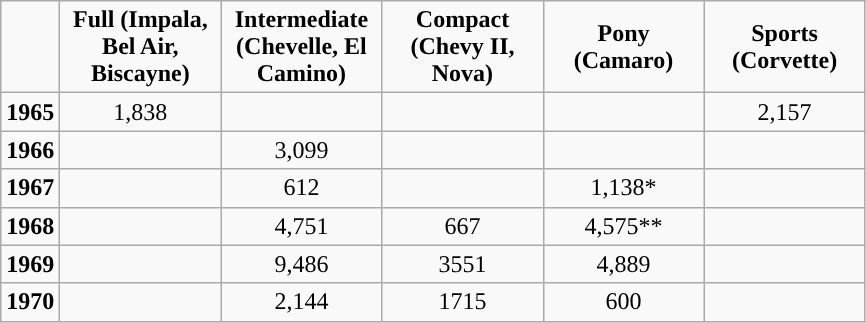<table class="wikitable" style="text-align: center">
<tr>
<td></td>
<td scope="col" style="width: 100px;"><strong>Full (Impala, Bel Air, Biscayne)</strong></td>
<td scope="col" style="width: 100px;"><strong>Intermediate (Chevelle, El Camino)</strong></td>
<td scope="col" style="width: 100px;"><strong>Compact (Chevy II, Nova)</strong></td>
<td scope="col" style="width: 100px;"><strong>Pony (Camaro)</strong></td>
<td scope="col" style="width: 100px;"><strong>Sports (Corvette)</strong></td>
</tr>
<tr>
<td><strong>1965</strong></td>
<td>1,838</td>
<td></td>
<td></td>
<td></td>
<td>2,157</td>
</tr>
<tr>
<td><strong>1966</strong></td>
<td></td>
<td>3,099</td>
<td></td>
<td></td>
<td></td>
</tr>
<tr>
<td><strong>1967</strong></td>
<td></td>
<td>612</td>
<td></td>
<td>1,138*</td>
<td></td>
</tr>
<tr>
<td><strong>1968</strong></td>
<td></td>
<td>4,751</td>
<td>667</td>
<td>4,575**</td>
<td></td>
</tr>
<tr>
<td><strong>1969</strong></td>
<td></td>
<td>9,486</td>
<td>3551</td>
<td>4,889</td>
<td></td>
</tr>
<tr>
<td><strong>1970</strong></td>
<td></td>
<td>2,144</td>
<td>1715</td>
<td>600</td>
<td></td>
</tr>
</table>
